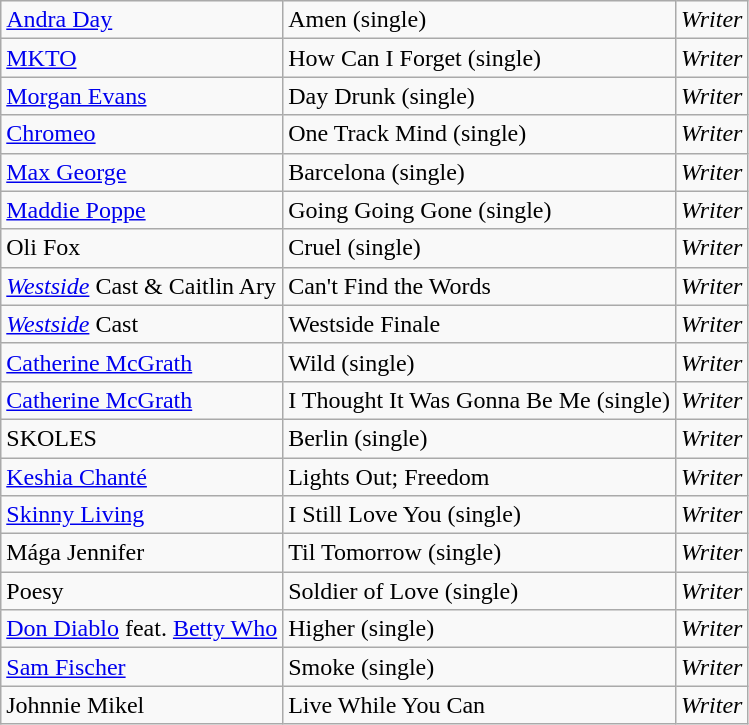<table class="wikitable">
<tr>
<td><a href='#'>Andra Day</a></td>
<td>Amen (single)</td>
<td><em>Writer</em></td>
</tr>
<tr>
<td><a href='#'>MKTO</a></td>
<td>How Can I Forget (single)</td>
<td><em>Writer</em></td>
</tr>
<tr>
<td><a href='#'>Morgan Evans</a></td>
<td>Day Drunk (single)</td>
<td><em>Writer</em></td>
</tr>
<tr>
<td><a href='#'>Chromeo</a></td>
<td>One Track Mind (single)</td>
<td><em>Writer</em></td>
</tr>
<tr>
<td><a href='#'>Max George</a></td>
<td>Barcelona (single)</td>
<td><em>Writer</em></td>
</tr>
<tr>
<td><a href='#'>Maddie Poppe</a></td>
<td>Going Going Gone (single)</td>
<td><em>Writer</em></td>
</tr>
<tr>
<td>Oli Fox</td>
<td>Cruel (single)</td>
<td><em>Writer</em></td>
</tr>
<tr>
<td><em><a href='#'>Westside</a></em> Cast & Caitlin Ary</td>
<td>Can't Find the Words</td>
<td><em>Writer</em></td>
</tr>
<tr>
<td><em><a href='#'>Westside</a></em> Cast</td>
<td>Westside Finale</td>
<td><em>Writer</em></td>
</tr>
<tr>
<td><a href='#'>Catherine McGrath</a></td>
<td>Wild (single)</td>
<td><em>Writer</em></td>
</tr>
<tr>
<td><a href='#'>Catherine McGrath</a></td>
<td>I Thought It Was Gonna Be Me (single)</td>
<td><em>Writer</em></td>
</tr>
<tr>
<td>SKOLES</td>
<td>Berlin (single)</td>
<td><em>Writer</em></td>
</tr>
<tr>
<td><a href='#'>Keshia Chanté</a></td>
<td>Lights Out; Freedom</td>
<td><em>Writer</em></td>
</tr>
<tr>
<td><a href='#'>Skinny Living</a></td>
<td>I Still Love You (single)</td>
<td><em>Writer</em></td>
</tr>
<tr>
<td>Mága Jennifer</td>
<td>Til Tomorrow (single)</td>
<td><em>Writer</em></td>
</tr>
<tr>
<td>Poesy</td>
<td>Soldier of Love (single)</td>
<td><em>Writer</em></td>
</tr>
<tr>
<td><a href='#'>Don Diablo</a> feat. <a href='#'>Betty Who</a></td>
<td>Higher (single)</td>
<td><em>Writer</em></td>
</tr>
<tr>
<td><a href='#'>Sam Fischer</a></td>
<td>Smoke (single)</td>
<td><em>Writer</em></td>
</tr>
<tr>
<td>Johnnie Mikel</td>
<td>Live While You Can</td>
<td><em>Writer</em></td>
</tr>
</table>
